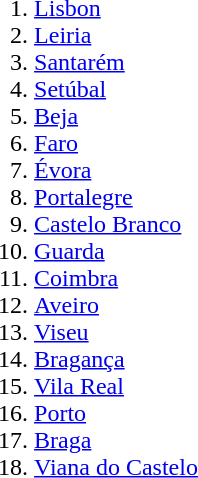<table style="margin:auto;">
<tr>
<td><br><ol><li><a href='#'>Lisbon</a></li><li><a href='#'>Leiria</a></li><li><a href='#'>Santarém</a></li><li><a href='#'>Setúbal</a></li><li><a href='#'>Beja</a></li><li><a href='#'>Faro</a></li><li><a href='#'>Évora</a></li><li><a href='#'>Portalegre</a></li><li><a href='#'>Castelo Branco</a></li><li><a href='#'>Guarda</a></li><li><a href='#'>Coimbra</a></li><li><a href='#'>Aveiro</a></li><li><a href='#'>Viseu</a></li><li><a href='#'>Bragança</a></li><li><a href='#'>Vila Real</a></li><li><a href='#'>Porto</a></li><li><a href='#'>Braga</a></li><li><a href='#'>Viana do Castelo</a></li></ol></td>
<td><br></td>
</tr>
</table>
